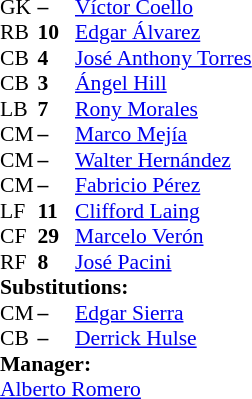<table style="font-size: 90%" cellspacing="0" cellpadding="0">
<tr>
<td colspan=4></td>
</tr>
<tr>
<th width="25"></th>
<th width="25"></th>
</tr>
<tr>
<td>GK</td>
<td><strong>–</strong></td>
<td> <a href='#'>Víctor Coello</a></td>
</tr>
<tr>
<td>RB</td>
<td><strong>10</strong></td>
<td> <a href='#'>Edgar Álvarez</a></td>
</tr>
<tr>
<td>CB</td>
<td><strong>4</strong></td>
<td> <a href='#'>José Anthony Torres</a></td>
</tr>
<tr>
<td>CB</td>
<td><strong>3</strong></td>
<td> <a href='#'>Ángel Hill</a></td>
</tr>
<tr>
<td>LB</td>
<td><strong>7</strong></td>
<td> <a href='#'>Rony Morales</a></td>
</tr>
<tr>
<td>CM</td>
<td><strong>–</strong></td>
<td> <a href='#'>Marco Mejía</a></td>
</tr>
<tr>
<td>CM</td>
<td><strong>–</strong></td>
<td> <a href='#'>Walter Hernández</a></td>
<td></td>
<td></td>
</tr>
<tr>
<td>CM</td>
<td><strong>–</strong></td>
<td> <a href='#'>Fabricio Pérez</a></td>
</tr>
<tr>
<td>LF</td>
<td><strong>11</strong></td>
<td> <a href='#'>Clifford Laing</a></td>
<td></td>
<td></td>
</tr>
<tr>
<td>CF</td>
<td><strong>29</strong></td>
<td> <a href='#'>Marcelo Verón</a></td>
</tr>
<tr>
<td>RF</td>
<td><strong>8</strong></td>
<td> <a href='#'>José Pacini</a></td>
<td></td>
<td></td>
</tr>
<tr>
<td colspan=3><strong>Substitutions:</strong></td>
</tr>
<tr>
<td>CM</td>
<td><strong>–</strong></td>
<td> <a href='#'>Edgar Sierra</a></td>
<td></td>
<td></td>
</tr>
<tr>
<td>CB</td>
<td><strong>–</strong></td>
<td> <a href='#'>Derrick Hulse</a></td>
<td></td>
<td></td>
</tr>
<tr>
<td colspan=3><strong>Manager:</strong></td>
</tr>
<tr>
<td colspan=3> <a href='#'>Alberto Romero</a></td>
</tr>
</table>
